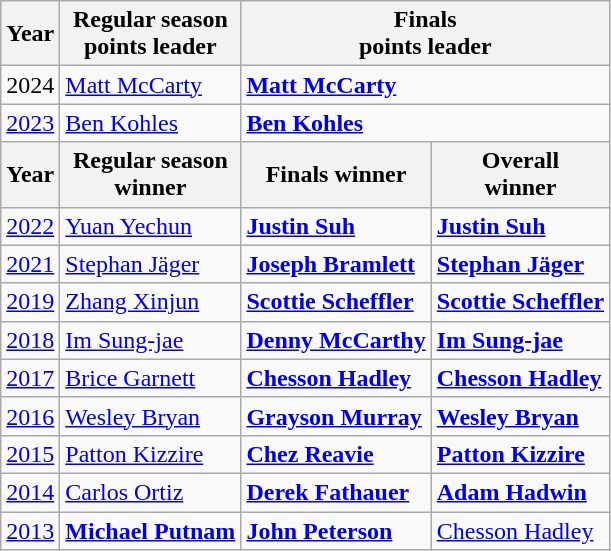<table class=wikitable>
<tr>
<th>Year</th>
<th>Regular season<br>points leader</th>
<th colspan=2>Finals<br>points leader</th>
</tr>
<tr>
<td>2024</td>
<td> <a href='#'>Matt McCarty</a></td>
<td colspan=2><strong> <a href='#'>Matt McCarty</a></strong></td>
</tr>
<tr>
<td><a href='#'>2023</a></td>
<td> <a href='#'>Ben Kohles</a></td>
<td colspan=2> <strong><a href='#'>Ben Kohles</a></strong></td>
</tr>
<tr>
<th>Year</th>
<th>Regular season<br>winner</th>
<th>Finals winner</th>
<th>Overall<br>winner</th>
</tr>
<tr>
<td><a href='#'>2022</a></td>
<td> <a href='#'>Yuan Yechun</a></td>
<td> <strong><a href='#'>Justin Suh</a></strong></td>
<td> <strong><a href='#'>Justin Suh</a></strong></td>
</tr>
<tr>
<td><a href='#'>2021</a></td>
<td> <a href='#'>Stephan Jäger</a></td>
<td> <strong><a href='#'>Joseph Bramlett</a></strong></td>
<td> <strong><a href='#'>Stephan Jäger</a></strong></td>
</tr>
<tr>
<td><a href='#'>2019</a></td>
<td> <a href='#'>Zhang Xinjun</a></td>
<td> <strong><a href='#'>Scottie Scheffler</a></strong></td>
<td> <strong><a href='#'>Scottie Scheffler</a></strong></td>
</tr>
<tr>
<td><a href='#'>2018</a></td>
<td> <a href='#'>Im Sung-jae</a></td>
<td> <strong><a href='#'>Denny McCarthy</a></strong></td>
<td><strong> <a href='#'>Im Sung-jae</a></strong></td>
</tr>
<tr>
<td><a href='#'>2017</a></td>
<td> <a href='#'>Brice Garnett</a></td>
<td> <strong><a href='#'>Chesson Hadley</a></strong></td>
<td> <strong><a href='#'>Chesson Hadley</a></strong></td>
</tr>
<tr>
<td><a href='#'>2016</a></td>
<td> <a href='#'>Wesley Bryan</a></td>
<td> <strong><a href='#'>Grayson Murray</a></strong></td>
<td> <strong><a href='#'>Wesley Bryan</a></strong></td>
</tr>
<tr>
<td><a href='#'>2015</a></td>
<td> <a href='#'>Patton Kizzire</a></td>
<td> <strong><a href='#'>Chez Reavie</a></strong></td>
<td> <strong><a href='#'>Patton Kizzire</a></strong></td>
</tr>
<tr>
<td><a href='#'>2014</a></td>
<td> <a href='#'>Carlos Ortiz</a></td>
<td> <strong><a href='#'>Derek Fathauer</a></strong></td>
<td> <strong><a href='#'>Adam Hadwin</a></strong></td>
</tr>
<tr>
<td><a href='#'>2013</a></td>
<td> <strong><a href='#'>Michael Putnam</a></strong></td>
<td> <strong><a href='#'>John Peterson</a></strong></td>
<td> <a href='#'>Chesson Hadley</a></td>
</tr>
</table>
